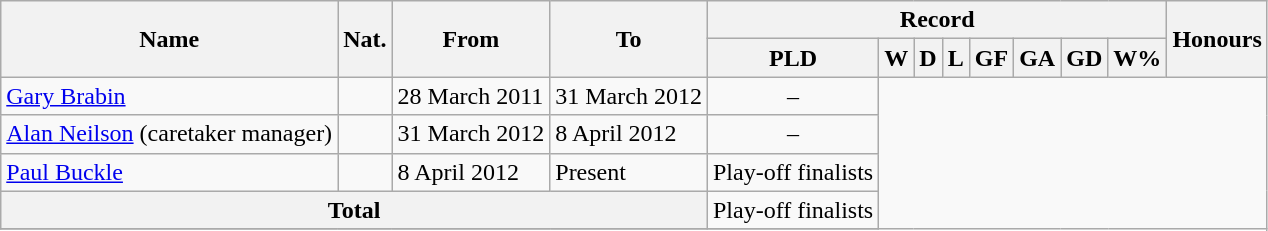<table class="wikitable" style="text-align: center">
<tr>
<th rowspan="2">Name</th>
<th rowspan="2">Nat.</th>
<th rowspan="2">From</th>
<th rowspan="2">To</th>
<th colspan="8">Record</th>
<th rowspan="2">Honours</th>
</tr>
<tr>
<th>PLD</th>
<th>W</th>
<th>D</th>
<th>L</th>
<th>GF</th>
<th>GA</th>
<th>GD</th>
<th>W%</th>
</tr>
<tr>
<td align=left><a href='#'>Gary Brabin</a></td>
<td></td>
<td align=left>28 March 2011</td>
<td align=left>31 March 2012<br></td>
<td>–</td>
</tr>
<tr>
<td align=left><a href='#'>Alan Neilson</a> (caretaker manager)</td>
<td></td>
<td align=left>31 March 2012</td>
<td align=left>8 April 2012<br></td>
<td>–</td>
</tr>
<tr>
<td align=left><a href='#'>Paul Buckle</a></td>
<td></td>
<td align=left>8 April 2012</td>
<td align=left>Present<br></td>
<td>Play-off finalists</td>
</tr>
<tr>
<th colspan="4">Total<br></th>
<td>Play-off finalists</td>
</tr>
<tr>
</tr>
</table>
